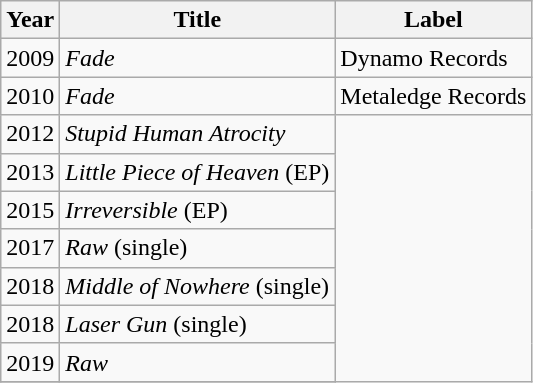<table class="wikitable" border="1">
<tr>
<th>Year</th>
<th>Title</th>
<th>Label</th>
</tr>
<tr>
<td>2009</td>
<td><em>Fade</em></td>
<td>Dynamo Records</td>
</tr>
<tr>
<td>2010</td>
<td><em>Fade</em></td>
<td>Metaledge Records</td>
</tr>
<tr>
<td>2012</td>
<td><em>Stupid Human Atrocity</em></td>
</tr>
<tr>
<td>2013</td>
<td><em>Little Piece of Heaven</em> (EP)</td>
</tr>
<tr>
<td>2015</td>
<td><em>Irreversible</em> (EP)</td>
</tr>
<tr>
<td>2017</td>
<td><em>Raw</em> (single)</td>
</tr>
<tr>
<td>2018</td>
<td><em>Middle of Nowhere</em> (single)</td>
</tr>
<tr>
<td>2018</td>
<td><em>Laser Gun</em> (single)</td>
</tr>
<tr>
<td>2019</td>
<td><em>Raw</em></td>
</tr>
<tr>
</tr>
</table>
